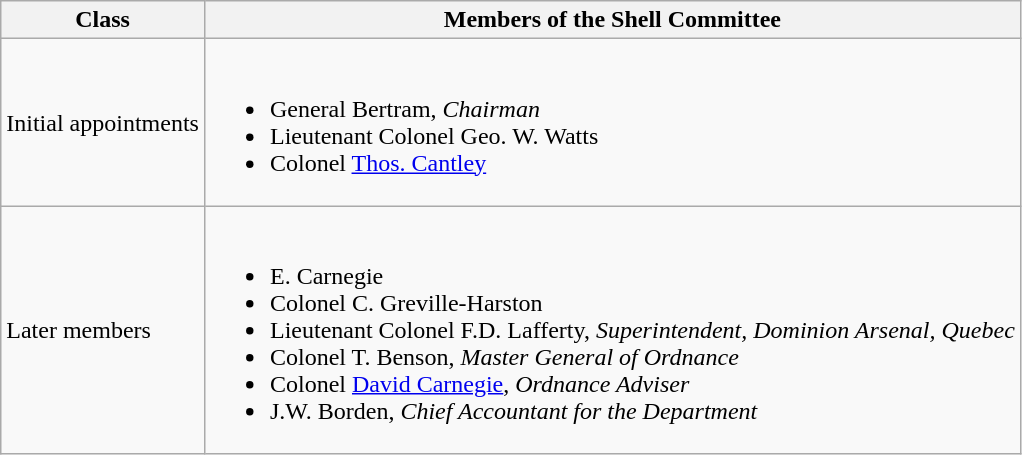<table class="wikitable">
<tr>
<th>Class</th>
<th>Members of the Shell Committee</th>
</tr>
<tr>
<td>Initial appointments</td>
<td><br><ul><li>General Bertram, <em>Chairman</em></li><li>Lieutenant Colonel Geo. W. Watts</li><li>Colonel <a href='#'>Thos. Cantley</a></li></ul></td>
</tr>
<tr>
<td>Later members</td>
<td><br><ul><li>E. Carnegie</li><li>Colonel C. Greville-Harston</li><li>Lieutenant Colonel F.D. Lafferty, <em>Superintendent, Dominion Arsenal, Quebec</em></li><li>Colonel T. Benson, <em>Master General of Ordnance</em></li><li>Colonel <a href='#'>David Carnegie</a>, <em>Ordnance Adviser</em></li><li>J.W. Borden, <em>Chief Accountant for the Department</em></li></ul></td>
</tr>
</table>
